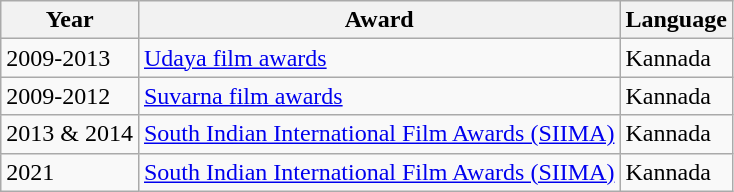<table class="wikitable">
<tr>
<th>Year</th>
<th>Award</th>
<th>Language</th>
</tr>
<tr>
<td>2009-2013</td>
<td><a href='#'>Udaya film awards</a></td>
<td>Kannada</td>
</tr>
<tr>
<td>2009-2012</td>
<td><a href='#'>Suvarna film awards</a></td>
<td>Kannada</td>
</tr>
<tr>
<td>2013 & 2014</td>
<td><a href='#'>South Indian International Film Awards (SIIMA)</a></td>
<td>Kannada</td>
</tr>
<tr>
<td>2021</td>
<td><a href='#'>South Indian International Film Awards (SIIMA)</a></td>
<td>Kannada</td>
</tr>
</table>
